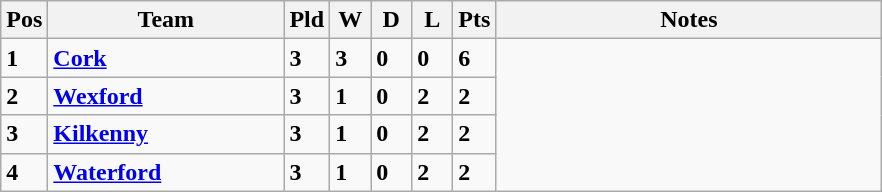<table class="wikitable" style="text-align: centre;">
<tr>
<th width=20>Pos</th>
<th width=150>Team</th>
<th width=20>Pld</th>
<th width=20>W</th>
<th width=20>D</th>
<th width=20>L</th>
<th width=20>Pts</th>
<th width=250>Notes</th>
</tr>
<tr style>
<td><strong>1</strong></td>
<td align=left><strong> <a href='#'>Cork</a> </strong></td>
<td><strong>3</strong></td>
<td><strong>3</strong></td>
<td><strong>0</strong></td>
<td><strong>0</strong></td>
<td><strong>6</strong></td>
</tr>
<tr style>
<td><strong>2</strong></td>
<td align=left><strong> <a href='#'>Wexford</a> </strong></td>
<td><strong>3</strong></td>
<td><strong>1</strong></td>
<td><strong>0</strong></td>
<td><strong>2</strong></td>
<td><strong>2</strong></td>
</tr>
<tr>
<td><strong>3</strong></td>
<td align=left><strong> <a href='#'>Kilkenny</a> </strong></td>
<td><strong>3</strong></td>
<td><strong>1</strong></td>
<td><strong>0</strong></td>
<td><strong>2</strong></td>
<td><strong>2</strong></td>
</tr>
<tr>
<td><strong>4</strong></td>
<td align=left><strong> <a href='#'>Waterford</a> </strong></td>
<td><strong>3</strong></td>
<td><strong>1</strong></td>
<td><strong>0</strong></td>
<td><strong>2</strong></td>
<td><strong>2</strong></td>
</tr>
</table>
